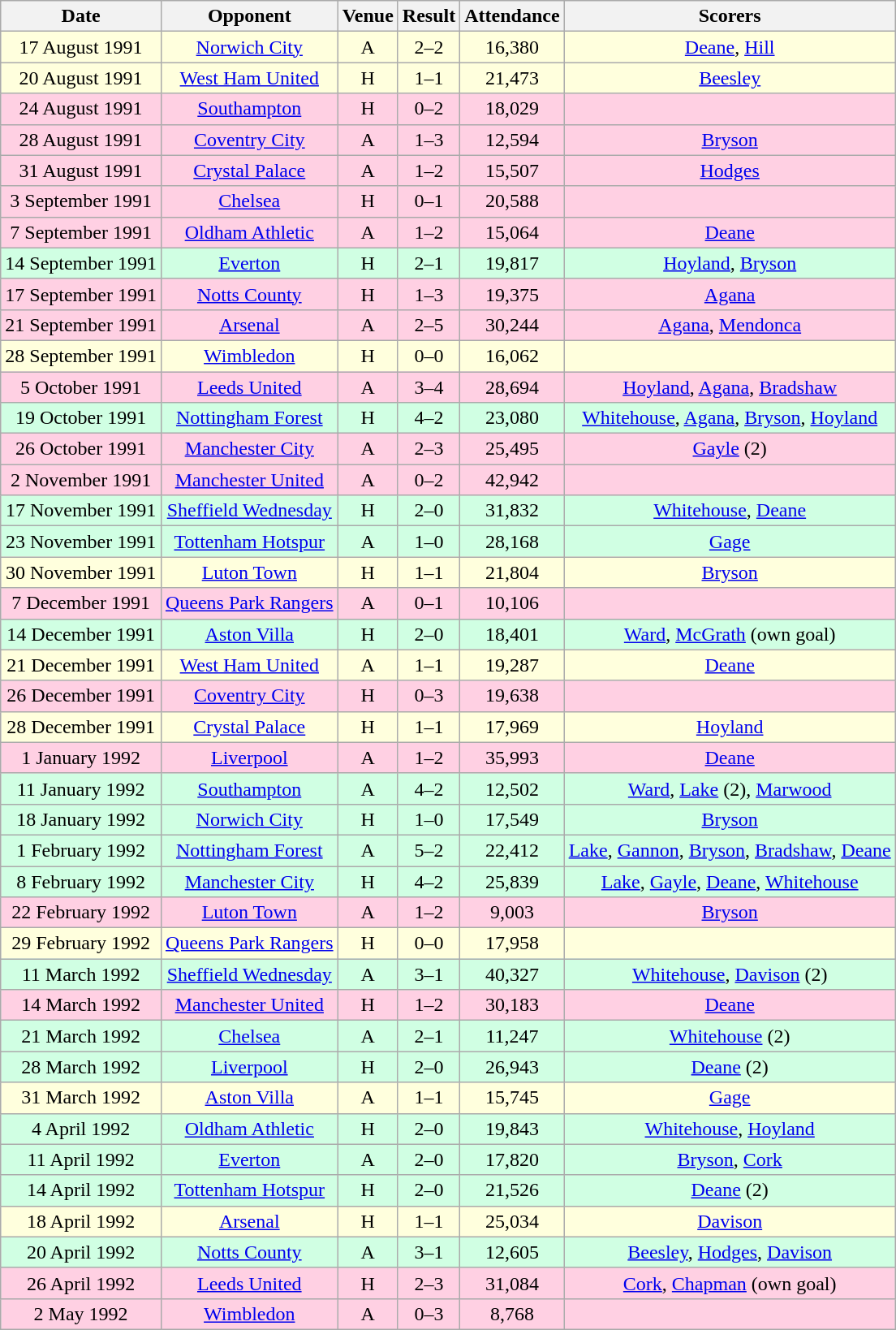<table class="wikitable sortable" style="font-size:100%; text-align:center">
<tr>
<th>Date</th>
<th>Opponent</th>
<th>Venue</th>
<th>Result</th>
<th>Attendance</th>
<th>Scorers</th>
</tr>
<tr style="background-color: #ffffdd;">
<td>17 August 1991</td>
<td><a href='#'>Norwich City</a></td>
<td>A</td>
<td>2–2</td>
<td>16,380</td>
<td><a href='#'>Deane</a>, <a href='#'>Hill</a></td>
</tr>
<tr style="background-color: #ffffdd;">
<td>20 August 1991</td>
<td><a href='#'>West Ham United</a></td>
<td>H</td>
<td>1–1</td>
<td>21,473</td>
<td><a href='#'>Beesley</a></td>
</tr>
<tr style="background-color: #ffd0e3;">
<td>24 August 1991</td>
<td><a href='#'>Southampton</a></td>
<td>H</td>
<td>0–2</td>
<td>18,029</td>
<td></td>
</tr>
<tr style="background-color: #ffd0e3;">
<td>28 August 1991</td>
<td><a href='#'>Coventry City</a></td>
<td>A</td>
<td>1–3</td>
<td>12,594</td>
<td><a href='#'>Bryson</a></td>
</tr>
<tr style="background-color: #ffd0e3;">
<td>31 August 1991</td>
<td><a href='#'>Crystal Palace</a></td>
<td>A</td>
<td>1–2</td>
<td>15,507</td>
<td><a href='#'>Hodges</a></td>
</tr>
<tr style="background-color: #ffd0e3;">
<td>3 September 1991</td>
<td><a href='#'>Chelsea</a></td>
<td>H</td>
<td>0–1</td>
<td>20,588</td>
<td></td>
</tr>
<tr style="background-color: #ffd0e3;">
<td>7 September 1991</td>
<td><a href='#'>Oldham Athletic</a></td>
<td>A</td>
<td>1–2</td>
<td>15,064</td>
<td><a href='#'>Deane</a></td>
</tr>
<tr style="background-color: #d0ffe3;">
<td>14 September 1991</td>
<td><a href='#'>Everton</a></td>
<td>H</td>
<td>2–1</td>
<td>19,817</td>
<td><a href='#'>Hoyland</a>, <a href='#'>Bryson</a></td>
</tr>
<tr style="background-color: #ffd0e3;">
<td>17 September 1991</td>
<td><a href='#'>Notts County</a></td>
<td>H</td>
<td>1–3</td>
<td>19,375</td>
<td><a href='#'>Agana</a></td>
</tr>
<tr style="background-color: #ffd0e3;">
<td>21 September 1991</td>
<td><a href='#'>Arsenal</a></td>
<td>A</td>
<td>2–5</td>
<td>30,244</td>
<td><a href='#'>Agana</a>, <a href='#'>Mendonca</a></td>
</tr>
<tr style="background-color: #ffffdd;">
<td>28 September 1991</td>
<td><a href='#'>Wimbledon</a></td>
<td>H</td>
<td>0–0</td>
<td>16,062</td>
<td></td>
</tr>
<tr style="background-color: #ffd0e3;">
<td>5 October 1991</td>
<td><a href='#'>Leeds United</a></td>
<td>A</td>
<td>3–4</td>
<td>28,694</td>
<td><a href='#'>Hoyland</a>, <a href='#'>Agana</a>, <a href='#'>Bradshaw</a></td>
</tr>
<tr style="background-color: #d0ffe3;">
<td>19 October 1991</td>
<td><a href='#'>Nottingham Forest</a></td>
<td>H</td>
<td>4–2</td>
<td>23,080</td>
<td><a href='#'>Whitehouse</a>, <a href='#'>Agana</a>, <a href='#'>Bryson</a>, <a href='#'>Hoyland</a></td>
</tr>
<tr style="background-color: #ffd0e3;">
<td>26 October 1991</td>
<td><a href='#'>Manchester City</a></td>
<td>A</td>
<td>2–3</td>
<td>25,495</td>
<td><a href='#'>Gayle</a> (2)</td>
</tr>
<tr style="background-color: #ffd0e3;">
<td>2 November 1991</td>
<td><a href='#'>Manchester United</a></td>
<td>A</td>
<td>0–2</td>
<td>42,942</td>
<td></td>
</tr>
<tr style="background-color: #d0ffe3;">
<td>17 November 1991</td>
<td><a href='#'>Sheffield Wednesday</a></td>
<td>H</td>
<td>2–0</td>
<td>31,832</td>
<td><a href='#'>Whitehouse</a>, <a href='#'>Deane</a></td>
</tr>
<tr style="background-color: #d0ffe3;">
<td>23 November 1991</td>
<td><a href='#'>Tottenham Hotspur</a></td>
<td>A</td>
<td>1–0</td>
<td>28,168</td>
<td><a href='#'>Gage</a></td>
</tr>
<tr style="background-color: #ffffdd;">
<td>30 November 1991</td>
<td><a href='#'>Luton Town</a></td>
<td>H</td>
<td>1–1</td>
<td>21,804</td>
<td><a href='#'>Bryson</a></td>
</tr>
<tr style="background-color: #ffd0e3;">
<td>7 December 1991</td>
<td><a href='#'>Queens Park Rangers</a></td>
<td>A</td>
<td>0–1</td>
<td>10,106</td>
<td></td>
</tr>
<tr style="background-color: #d0ffe3;">
<td>14 December 1991</td>
<td><a href='#'>Aston Villa</a></td>
<td>H</td>
<td>2–0</td>
<td>18,401</td>
<td><a href='#'>Ward</a>, <a href='#'>McGrath</a> (own goal)</td>
</tr>
<tr style="background-color: #ffffdd;">
<td>21 December 1991</td>
<td><a href='#'>West Ham United</a></td>
<td>A</td>
<td>1–1</td>
<td>19,287</td>
<td><a href='#'>Deane</a></td>
</tr>
<tr style="background-color: #ffd0e3;">
<td>26 December 1991</td>
<td><a href='#'>Coventry City</a></td>
<td>H</td>
<td>0–3</td>
<td>19,638</td>
<td></td>
</tr>
<tr style="background-color: #ffffdd;">
<td>28 December 1991</td>
<td><a href='#'>Crystal Palace</a></td>
<td>H</td>
<td>1–1</td>
<td>17,969</td>
<td><a href='#'>Hoyland</a></td>
</tr>
<tr style="background-color: #ffd0e3;">
<td>1 January 1992</td>
<td><a href='#'>Liverpool</a></td>
<td>A</td>
<td>1–2</td>
<td>35,993</td>
<td><a href='#'>Deane</a></td>
</tr>
<tr style="background-color: #d0ffe3;">
<td>11 January 1992</td>
<td><a href='#'>Southampton</a></td>
<td>A</td>
<td>4–2</td>
<td>12,502</td>
<td><a href='#'>Ward</a>, <a href='#'>Lake</a> (2), <a href='#'>Marwood</a></td>
</tr>
<tr style="background-color: #d0ffe3;">
<td>18 January 1992</td>
<td><a href='#'>Norwich City</a></td>
<td>H</td>
<td>1–0</td>
<td>17,549</td>
<td><a href='#'>Bryson</a></td>
</tr>
<tr style="background-color: #d0ffe3;">
<td>1 February 1992</td>
<td><a href='#'>Nottingham Forest</a></td>
<td>A</td>
<td>5–2</td>
<td>22,412</td>
<td><a href='#'>Lake</a>, <a href='#'>Gannon</a>, <a href='#'>Bryson</a>, <a href='#'>Bradshaw</a>, <a href='#'>Deane</a></td>
</tr>
<tr style="background-color: #d0ffe3;">
<td>8 February 1992</td>
<td><a href='#'>Manchester City</a></td>
<td>H</td>
<td>4–2</td>
<td>25,839</td>
<td><a href='#'>Lake</a>, <a href='#'>Gayle</a>, <a href='#'>Deane</a>, <a href='#'>Whitehouse</a></td>
</tr>
<tr style="background-color: #ffd0e3;">
<td>22 February 1992</td>
<td><a href='#'>Luton Town</a></td>
<td>A</td>
<td>1–2</td>
<td>9,003</td>
<td><a href='#'>Bryson</a></td>
</tr>
<tr style="background-color: #ffffdd;">
<td>29 February 1992</td>
<td><a href='#'>Queens Park Rangers</a></td>
<td>H</td>
<td>0–0</td>
<td>17,958</td>
<td></td>
</tr>
<tr style="background-color: #d0ffe3;">
<td>11 March 1992</td>
<td><a href='#'>Sheffield Wednesday</a></td>
<td>A</td>
<td>3–1</td>
<td>40,327</td>
<td><a href='#'>Whitehouse</a>, <a href='#'>Davison</a> (2)</td>
</tr>
<tr style="background-color: #ffd0e3;">
<td>14 March 1992</td>
<td><a href='#'>Manchester United</a></td>
<td>H</td>
<td>1–2</td>
<td>30,183</td>
<td><a href='#'>Deane</a></td>
</tr>
<tr style="background-color: #d0ffe3;">
<td>21 March 1992</td>
<td><a href='#'>Chelsea</a></td>
<td>A</td>
<td>2–1</td>
<td>11,247</td>
<td><a href='#'>Whitehouse</a> (2)</td>
</tr>
<tr style="background-color: #d0ffe3;">
<td>28 March 1992</td>
<td><a href='#'>Liverpool</a></td>
<td>H</td>
<td>2–0</td>
<td>26,943</td>
<td><a href='#'>Deane</a> (2)</td>
</tr>
<tr style="background-color: #ffffdd;">
<td>31 March 1992</td>
<td><a href='#'>Aston Villa</a></td>
<td>A</td>
<td>1–1</td>
<td>15,745</td>
<td><a href='#'>Gage</a></td>
</tr>
<tr style="background-color: #d0ffe3;">
<td>4 April 1992</td>
<td><a href='#'>Oldham Athletic</a></td>
<td>H</td>
<td>2–0</td>
<td>19,843</td>
<td><a href='#'>Whitehouse</a>, <a href='#'>Hoyland</a></td>
</tr>
<tr style="background-color: #d0ffe3;">
<td>11 April 1992</td>
<td><a href='#'>Everton</a></td>
<td>A</td>
<td>2–0</td>
<td>17,820</td>
<td><a href='#'>Bryson</a>, <a href='#'>Cork</a></td>
</tr>
<tr style="background-color: #d0ffe3;">
<td>14 April 1992</td>
<td><a href='#'>Tottenham Hotspur</a></td>
<td>H</td>
<td>2–0</td>
<td>21,526</td>
<td><a href='#'>Deane</a> (2)</td>
</tr>
<tr style="background-color: #ffffdd;">
<td>18 April 1992</td>
<td><a href='#'>Arsenal</a></td>
<td>H</td>
<td>1–1</td>
<td>25,034</td>
<td><a href='#'>Davison</a></td>
</tr>
<tr style="background-color: #d0ffe3;">
<td>20 April 1992</td>
<td><a href='#'>Notts County</a></td>
<td>A</td>
<td>3–1</td>
<td>12,605</td>
<td><a href='#'>Beesley</a>, <a href='#'>Hodges</a>, <a href='#'>Davison</a></td>
</tr>
<tr style="background-color: #ffd0e3;">
<td>26 April 1992</td>
<td><a href='#'>Leeds United</a></td>
<td>H</td>
<td>2–3</td>
<td>31,084</td>
<td><a href='#'>Cork</a>, <a href='#'>Chapman</a> (own goal)</td>
</tr>
<tr style="background-color: #ffd0e3;">
<td>2 May 1992</td>
<td><a href='#'>Wimbledon</a></td>
<td>A</td>
<td>0–3</td>
<td>8,768</td>
<td></td>
</tr>
</table>
